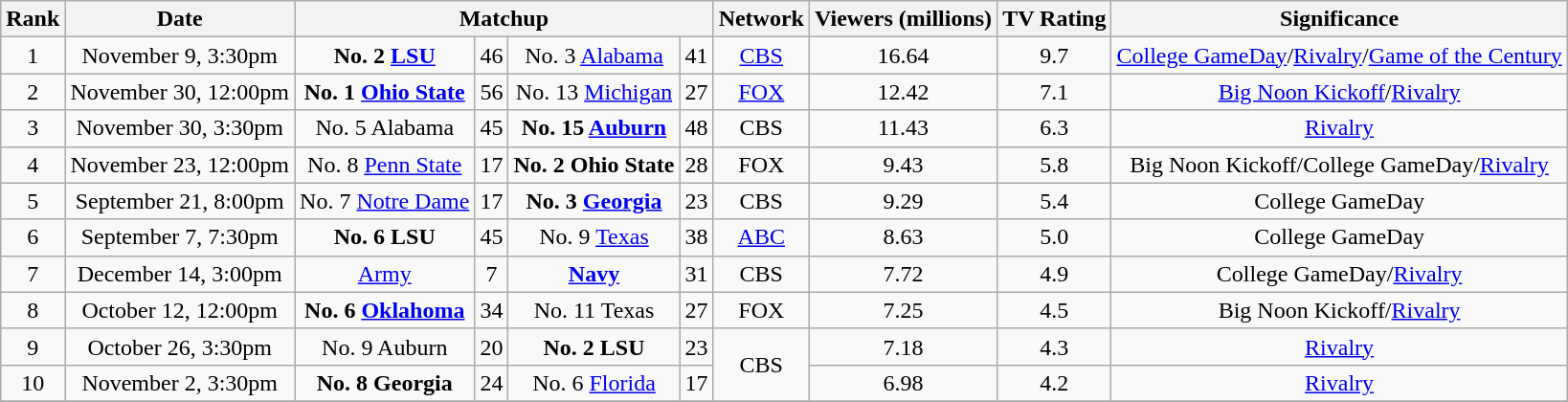<table class="wikitable" style="text-align:center">
<tr>
<th>Rank</th>
<th>Date</th>
<th colspan=4>Matchup</th>
<th>Network</th>
<th>Viewers (millions)</th>
<th>TV Rating</th>
<th>Significance</th>
</tr>
<tr>
<td>1</td>
<td>November 9, 3:30pm</td>
<td><strong>No. 2 <a href='#'>LSU</a></strong></td>
<td>46</td>
<td>No. 3 <a href='#'>Alabama</a></td>
<td>41</td>
<td><a href='#'>CBS</a></td>
<td>16.64</td>
<td>9.7</td>
<td><a href='#'>College GameDay</a>/<a href='#'>Rivalry</a>/<a href='#'>Game of the Century</a></td>
</tr>
<tr>
<td>2</td>
<td>November 30, 12:00pm</td>
<td><strong>No. 1 <a href='#'>Ohio State</a></strong></td>
<td>56</td>
<td>No. 13 <a href='#'>Michigan</a></td>
<td>27</td>
<td><a href='#'>FOX</a></td>
<td>12.42</td>
<td>7.1</td>
<td><a href='#'>Big Noon Kickoff</a>/<a href='#'>Rivalry</a></td>
</tr>
<tr>
<td>3</td>
<td>November 30, 3:30pm</td>
<td>No. 5 Alabama</td>
<td>45</td>
<td><strong>No. 15 <a href='#'>Auburn</a></strong></td>
<td>48</td>
<td>CBS</td>
<td>11.43</td>
<td>6.3</td>
<td><a href='#'>Rivalry</a></td>
</tr>
<tr>
<td>4</td>
<td>November 23, 12:00pm</td>
<td>No. 8 <a href='#'>Penn State</a></td>
<td>17</td>
<td><strong>No. 2 Ohio State</strong></td>
<td>28</td>
<td>FOX</td>
<td>9.43</td>
<td>5.8</td>
<td>Big Noon Kickoff/College GameDay/<a href='#'>Rivalry</a></td>
</tr>
<tr>
<td>5</td>
<td>September 21, 8:00pm</td>
<td>No. 7 <a href='#'>Notre Dame</a></td>
<td>17</td>
<td><strong>No. 3 <a href='#'>Georgia</a></strong></td>
<td>23</td>
<td>CBS</td>
<td>9.29</td>
<td>5.4</td>
<td>College GameDay</td>
</tr>
<tr>
<td>6</td>
<td>September 7, 7:30pm</td>
<td><strong>No. 6 LSU</strong></td>
<td>45</td>
<td>No. 9 <a href='#'>Texas</a></td>
<td>38</td>
<td><a href='#'>ABC</a></td>
<td>8.63</td>
<td>5.0</td>
<td>College GameDay</td>
</tr>
<tr>
<td>7</td>
<td>December 14, 3:00pm</td>
<td><a href='#'>Army</a></td>
<td>7</td>
<td><strong><a href='#'>Navy</a></strong></td>
<td>31</td>
<td>CBS</td>
<td>7.72</td>
<td>4.9</td>
<td>College GameDay/<a href='#'>Rivalry</a></td>
</tr>
<tr>
<td>8</td>
<td>October 12, 12:00pm</td>
<td><strong>No. 6 <a href='#'>Oklahoma</a></strong></td>
<td>34</td>
<td>No. 11 Texas</td>
<td>27</td>
<td>FOX</td>
<td>7.25</td>
<td>4.5</td>
<td>Big Noon Kickoff/<a href='#'>Rivalry</a></td>
</tr>
<tr>
<td>9</td>
<td>October 26, 3:30pm</td>
<td>No. 9 Auburn</td>
<td>20</td>
<td><strong>No. 2 LSU</strong></td>
<td>23</td>
<td rowspan="2">CBS</td>
<td>7.18</td>
<td>4.3</td>
<td><a href='#'>Rivalry</a></td>
</tr>
<tr>
<td>10</td>
<td>November 2, 3:30pm</td>
<td><strong>No. 8 Georgia</strong></td>
<td>24</td>
<td>No. 6 <a href='#'>Florida</a></td>
<td>17</td>
<td>6.98</td>
<td>4.2</td>
<td><a href='#'>Rivalry</a></td>
</tr>
<tr>
</tr>
</table>
